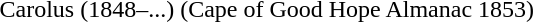<table>
<tr>
<td>Carolus (1848–...) (Cape of Good Hope Almanac 1853)</td>
</tr>
</table>
